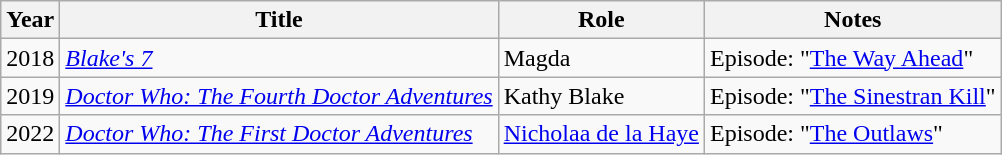<table class="wikitable">
<tr>
<th>Year</th>
<th>Title</th>
<th>Role</th>
<th>Notes</th>
</tr>
<tr>
<td>2018</td>
<td><em><a href='#'>Blake's 7</a></em></td>
<td>Magda</td>
<td>Episode: "<a href='#'>The Way Ahead</a>"</td>
</tr>
<tr>
<td>2019</td>
<td><em><a href='#'>Doctor Who: The Fourth Doctor Adventures</a></em></td>
<td>Kathy Blake</td>
<td>Episode: "<a href='#'>The Sinestran Kill</a>"</td>
</tr>
<tr>
<td>2022</td>
<td><em><a href='#'>Doctor Who: The First Doctor Adventures</a></em></td>
<td><a href='#'>Nicholaa de la Haye</a></td>
<td>Episode: "<a href='#'>The Outlaws</a>"</td>
</tr>
</table>
